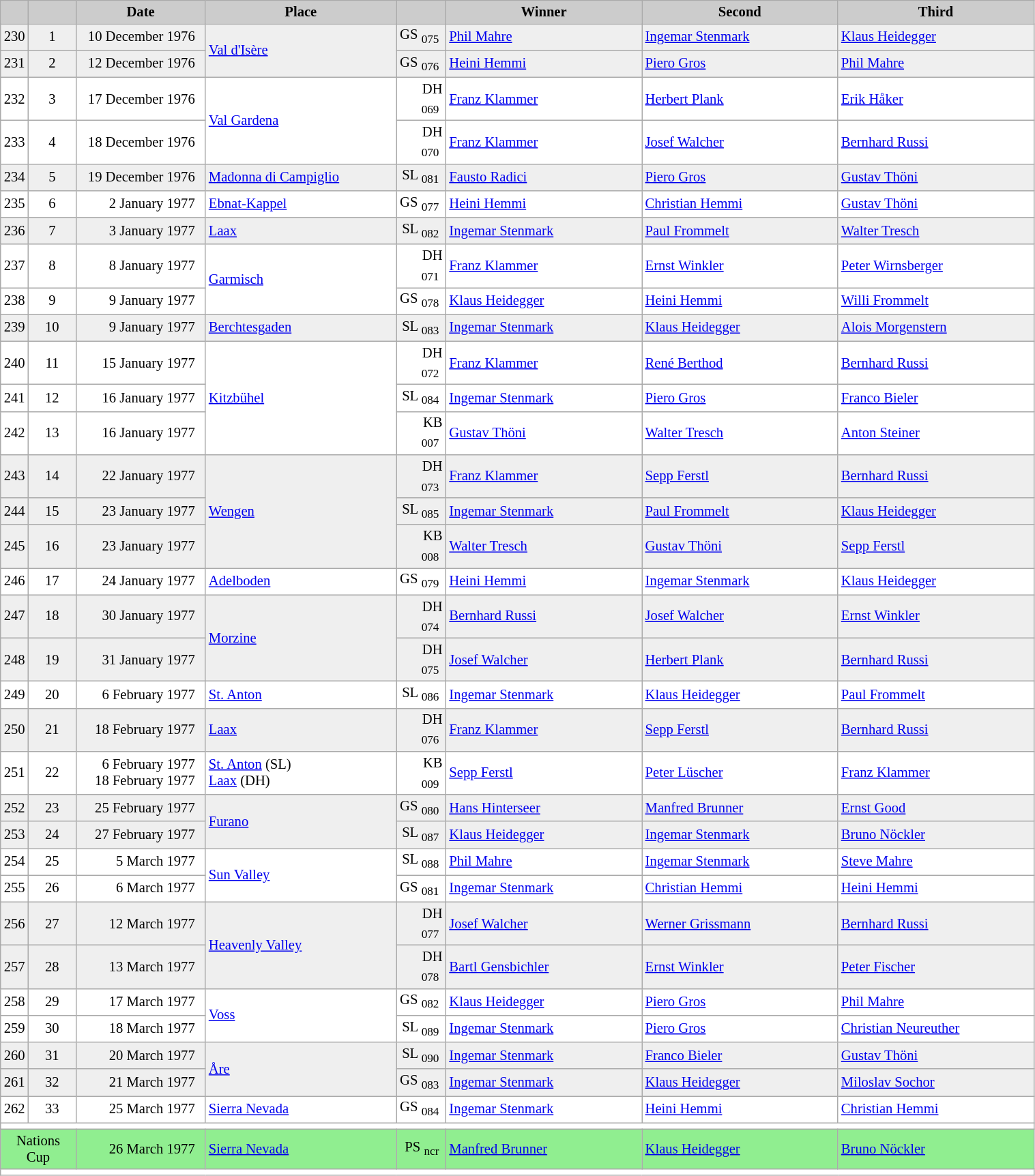<table class="wikitable plainrowheaders" style="background:#fff; font-size:86%; line-height:16px; border:grey solid 1px; border-collapse:collapse;">
<tr style="background:#ccc; text-align:center;">
<td align="center" width="13"></td>
<td align="center" width="40"></td>
<td align="center" width="120"><strong>Date</strong></td>
<td align="center" width="180"><strong>Place</strong></td>
<td align="center" width="42"></td>
<td align="center" width="185"><strong>Winner</strong></td>
<td align="center" width="185"><strong>Second</strong></td>
<td align="center" width="185"><strong>Third</strong></td>
</tr>
<tr bgcolor="#EFEFEF">
<td align=center>230</td>
<td align=center>1</td>
<td align=right>10 December 1976  </td>
<td rowspan=2> <a href='#'>Val d'Isère</a></td>
<td align=right>GS <sub>075</sub> </td>
<td> <a href='#'>Phil Mahre</a></td>
<td> <a href='#'>Ingemar Stenmark</a></td>
<td> <a href='#'>Klaus Heidegger</a></td>
</tr>
<tr bgcolor="#EFEFEF">
<td align=center>231</td>
<td align=center>2</td>
<td align=right>12 December 1976  </td>
<td align=right>GS <sub>076</sub> </td>
<td> <a href='#'>Heini Hemmi</a></td>
<td> <a href='#'>Piero Gros</a></td>
<td> <a href='#'>Phil Mahre</a></td>
</tr>
<tr>
<td align=center>232</td>
<td align=center>3</td>
<td align=right>17 December 1976  </td>
<td rowspan=2> <a href='#'>Val Gardena</a></td>
<td align=right>DH <sub>069</sub> </td>
<td> <a href='#'>Franz Klammer</a></td>
<td> <a href='#'>Herbert Plank</a></td>
<td> <a href='#'>Erik Håker</a></td>
</tr>
<tr>
<td align=center>233</td>
<td align=center>4</td>
<td align=right>18 December 1976  </td>
<td align=right>DH <sub>070</sub> </td>
<td> <a href='#'>Franz Klammer</a></td>
<td> <a href='#'>Josef Walcher</a></td>
<td> <a href='#'>Bernhard Russi</a></td>
</tr>
<tr bgcolor="#EFEFEF">
<td align=center>234</td>
<td align=center>5</td>
<td align=right>19 December 1976  </td>
<td> <a href='#'>Madonna di Campiglio</a></td>
<td align=right>SL <sub>081</sub> </td>
<td> <a href='#'>Fausto Radici</a></td>
<td> <a href='#'>Piero Gros</a></td>
<td> <a href='#'>Gustav Thöni</a></td>
</tr>
<tr>
<td align=center>235</td>
<td align=center>6</td>
<td align=right>2 January 1977  </td>
<td> <a href='#'>Ebnat-Kappel</a></td>
<td align=right>GS <sub>077</sub> </td>
<td> <a href='#'>Heini Hemmi</a></td>
<td> <a href='#'>Christian Hemmi</a></td>
<td> <a href='#'>Gustav Thöni</a></td>
</tr>
<tr bgcolor="#EFEFEF">
<td align=center>236</td>
<td align=center>7</td>
<td align=right>3 January 1977  </td>
<td> <a href='#'>Laax</a></td>
<td align=right>SL <sub>082</sub> </td>
<td> <a href='#'>Ingemar Stenmark</a></td>
<td> <a href='#'>Paul Frommelt</a></td>
<td> <a href='#'>Walter Tresch</a></td>
</tr>
<tr>
<td align=center>237</td>
<td align=center>8</td>
<td align=right>8 January 1977  </td>
<td rowspan=2> <a href='#'>Garmisch</a></td>
<td align=right>DH <sub>071</sub> </td>
<td> <a href='#'>Franz Klammer</a></td>
<td> <a href='#'>Ernst Winkler</a></td>
<td> <a href='#'>Peter Wirnsberger</a></td>
</tr>
<tr>
<td align=center>238</td>
<td align=center>9</td>
<td align=right>9 January 1977  </td>
<td align=right>GS <sub>078</sub> </td>
<td> <a href='#'>Klaus Heidegger</a></td>
<td> <a href='#'>Heini Hemmi</a></td>
<td> <a href='#'>Willi Frommelt</a></td>
</tr>
<tr bgcolor="#EFEFEF">
<td align=center>239</td>
<td align=center>10</td>
<td align=right>9 January 1977  </td>
<td> <a href='#'>Berchtesgaden</a></td>
<td align=right>SL <sub>083</sub> </td>
<td> <a href='#'>Ingemar Stenmark</a></td>
<td> <a href='#'>Klaus Heidegger</a></td>
<td> <a href='#'>Alois Morgenstern</a></td>
</tr>
<tr>
<td align=center>240</td>
<td align=center>11</td>
<td align=right>15 January 1977  </td>
<td rowspan=3> <a href='#'>Kitzbühel</a></td>
<td align=right>DH <sub>072</sub> </td>
<td> <a href='#'>Franz Klammer</a></td>
<td> <a href='#'>René Berthod</a></td>
<td> <a href='#'>Bernhard Russi</a></td>
</tr>
<tr>
<td align=center>241</td>
<td align=center>12</td>
<td align=right>16 January 1977  </td>
<td align=right>SL <sub>084</sub> </td>
<td> <a href='#'>Ingemar Stenmark</a></td>
<td> <a href='#'>Piero Gros</a></td>
<td> <a href='#'>Franco Bieler</a></td>
</tr>
<tr>
<td align=center>242</td>
<td align=center>13</td>
<td align=right>16 January 1977  </td>
<td align=right>KB <sub>007</sub> </td>
<td> <a href='#'>Gustav Thöni</a></td>
<td> <a href='#'>Walter Tresch</a></td>
<td> <a href='#'>Anton Steiner</a></td>
</tr>
<tr bgcolor="#EFEFEF">
<td align=center>243</td>
<td align=center>14</td>
<td align=right>22 January 1977  </td>
<td rowspan=3> <a href='#'>Wengen</a></td>
<td align=right>DH <sub>073</sub> </td>
<td> <a href='#'>Franz Klammer</a></td>
<td> <a href='#'>Sepp Ferstl</a></td>
<td> <a href='#'>Bernhard Russi</a></td>
</tr>
<tr bgcolor="#EFEFEF">
<td align=center>244</td>
<td align=center>15</td>
<td align=right>23 January 1977  </td>
<td align=right>SL <sub>085</sub> </td>
<td> <a href='#'>Ingemar Stenmark</a></td>
<td> <a href='#'>Paul Frommelt</a></td>
<td> <a href='#'>Klaus Heidegger</a></td>
</tr>
<tr bgcolor="#EFEFEF">
<td align=center>245</td>
<td align=center>16</td>
<td align=right>23 January 1977  </td>
<td align=right>KB <sub>008</sub> </td>
<td> <a href='#'>Walter Tresch</a></td>
<td> <a href='#'>Gustav Thöni</a></td>
<td> <a href='#'>Sepp Ferstl</a></td>
</tr>
<tr>
<td align=center>246</td>
<td align=center>17</td>
<td align=right>24 January 1977  </td>
<td> <a href='#'>Adelboden</a></td>
<td align=right>GS <sub>079</sub> </td>
<td> <a href='#'>Heini Hemmi</a></td>
<td> <a href='#'>Ingemar Stenmark</a></td>
<td> <a href='#'>Klaus Heidegger</a></td>
</tr>
<tr bgcolor="#EFEFEF">
<td align=center>247</td>
<td align=center>18</td>
<td align=right>30 January 1977  </td>
<td rowspan=2> <a href='#'>Morzine</a></td>
<td align=right>DH <sub>074</sub> </td>
<td> <a href='#'>Bernhard Russi</a></td>
<td> <a href='#'>Josef Walcher</a></td>
<td> <a href='#'>Ernst Winkler</a></td>
</tr>
<tr bgcolor="#EFEFEF">
<td align=center>248</td>
<td align=center>19</td>
<td align=right>31 January 1977  </td>
<td align=right>DH <sub>075</sub> </td>
<td> <a href='#'>Josef Walcher</a></td>
<td> <a href='#'>Herbert Plank</a></td>
<td> <a href='#'>Bernhard Russi</a></td>
</tr>
<tr>
<td align=center>249</td>
<td align=center>20</td>
<td align=right>6 February 1977  </td>
<td> <a href='#'>St. Anton</a></td>
<td align=right>SL <sub>086</sub> </td>
<td> <a href='#'>Ingemar Stenmark</a></td>
<td> <a href='#'>Klaus Heidegger</a></td>
<td> <a href='#'>Paul Frommelt</a></td>
</tr>
<tr bgcolor="#EFEFEF">
<td align=center>250</td>
<td align=center>21</td>
<td align=right>18 February 1977  </td>
<td> <a href='#'>Laax</a></td>
<td align=right>DH <sub>076</sub> </td>
<td> <a href='#'>Franz Klammer</a></td>
<td> <a href='#'>Sepp Ferstl</a></td>
<td> <a href='#'>Bernhard Russi</a></td>
</tr>
<tr>
<td align=center>251</td>
<td align=center>22</td>
<td align=right>6 February 1977  <br>18 February 1977  </td>
<td> <a href='#'>St. Anton</a> (SL)<br> <a href='#'>Laax</a> (DH)</td>
<td align=right>KB <sub>009</sub> </td>
<td> <a href='#'>Sepp Ferstl</a></td>
<td> <a href='#'>Peter Lüscher</a></td>
<td> <a href='#'>Franz Klammer</a></td>
</tr>
<tr bgcolor="#EFEFEF">
<td align=center>252</td>
<td align=center>23</td>
<td align=right>25 February 1977  </td>
<td rowspan=2> <a href='#'>Furano</a></td>
<td align=right>GS <sub>080</sub> </td>
<td> <a href='#'>Hans Hinterseer</a></td>
<td> <a href='#'>Manfred Brunner</a></td>
<td> <a href='#'>Ernst Good</a></td>
</tr>
<tr bgcolor="#EFEFEF">
<td align=center>253</td>
<td align=center>24</td>
<td align=right>27 February 1977  </td>
<td align=right>SL <sub>087</sub> </td>
<td> <a href='#'>Klaus Heidegger</a></td>
<td> <a href='#'>Ingemar Stenmark</a></td>
<td> <a href='#'>Bruno Nöckler</a></td>
</tr>
<tr>
<td align=center>254</td>
<td align=center>25</td>
<td align=right>5 March 1977  </td>
<td rowspan=2> <a href='#'>Sun Valley</a></td>
<td align=right>SL <sub>088</sub> </td>
<td> <a href='#'>Phil Mahre</a></td>
<td> <a href='#'>Ingemar Stenmark</a></td>
<td> <a href='#'>Steve Mahre</a></td>
</tr>
<tr>
<td align=center>255</td>
<td align=center>26</td>
<td align=right>6 March 1977  </td>
<td align=right>GS <sub>081</sub> </td>
<td> <a href='#'>Ingemar Stenmark</a></td>
<td> <a href='#'>Christian Hemmi</a></td>
<td> <a href='#'>Heini Hemmi</a></td>
</tr>
<tr bgcolor="#EFEFEF">
<td align=center>256</td>
<td align=center>27</td>
<td align=right>12 March 1977  </td>
<td rowspan=2> <a href='#'>Heavenly Valley</a></td>
<td align=right>DH <sub>077</sub> </td>
<td> <a href='#'>Josef Walcher</a></td>
<td> <a href='#'>Werner Grissmann</a></td>
<td> <a href='#'>Bernhard Russi</a></td>
</tr>
<tr bgcolor="#EFEFEF">
<td align=center>257</td>
<td align=center>28</td>
<td align=right>13 March 1977  </td>
<td align=right>DH <sub>078</sub> </td>
<td> <a href='#'>Bartl Gensbichler</a></td>
<td> <a href='#'>Ernst Winkler</a></td>
<td> <a href='#'>Peter Fischer</a></td>
</tr>
<tr>
<td align=center>258</td>
<td align=center>29</td>
<td align=right>17 March 1977  </td>
<td rowspan=2> <a href='#'>Voss</a></td>
<td align=right>GS <sub>082</sub> </td>
<td> <a href='#'>Klaus Heidegger</a></td>
<td> <a href='#'>Piero Gros</a></td>
<td> <a href='#'>Phil Mahre</a></td>
</tr>
<tr>
<td align=center>259</td>
<td align=center>30</td>
<td align=right>18 March 1977  </td>
<td align=right>SL <sub>089</sub> </td>
<td> <a href='#'>Ingemar Stenmark</a></td>
<td> <a href='#'>Piero Gros</a></td>
<td> <a href='#'>Christian Neureuther</a></td>
</tr>
<tr bgcolor="#EFEFEF">
<td align=center>260</td>
<td align=center>31</td>
<td align=right>20 March 1977  </td>
<td rowspan=2> <a href='#'>Åre</a></td>
<td align=right>SL <sub>090</sub> </td>
<td> <a href='#'>Ingemar Stenmark</a></td>
<td> <a href='#'>Franco Bieler</a></td>
<td> <a href='#'>Gustav Thöni</a></td>
</tr>
<tr bgcolor="#EFEFEF">
<td align=center>261</td>
<td align=center>32</td>
<td align=right>21 March 1977  </td>
<td align=right>GS <sub>083</sub> </td>
<td> <a href='#'>Ingemar Stenmark</a></td>
<td> <a href='#'>Klaus Heidegger</a></td>
<td> <a href='#'>Miloslav Sochor</a></td>
</tr>
<tr>
<td align=center>262</td>
<td align=center>33</td>
<td align=right>25 March 1977  </td>
<td> <a href='#'>Sierra Nevada</a></td>
<td align=right>GS <sub>084</sub> </td>
<td> <a href='#'>Ingemar Stenmark</a></td>
<td> <a href='#'>Heini Hemmi</a></td>
<td> <a href='#'>Christian Hemmi</a></td>
</tr>
<tr>
<td colspan=8></td>
</tr>
<tr bgcolor=#90EE90>
<td colspan=2 align=center>Nations Cup</td>
<td align=right>26 March 1977  </td>
<td> <a href='#'>Sierra Nevada</a></td>
<td align=right>PS <sub>ncr</sub> </td>
<td> <a href='#'>Manfred Brunner</a></td>
<td> <a href='#'>Klaus Heidegger</a></td>
<td> <a href='#'>Bruno Nöckler</a></td>
</tr>
<tr>
<td colspan=8></td>
</tr>
</table>
